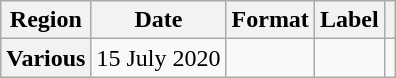<table class="wikitable plainrowheaders">
<tr>
<th scope="col">Region</th>
<th scope="col">Date</th>
<th scope="col">Format</th>
<th scope="col">Label</th>
<th scope="col"></th>
</tr>
<tr>
<th scope="row" rowspan="1">Various</th>
<td>15 July 2020</td>
<td rowspan="1"></td>
<td rowspan="1"></td>
<td></td>
</tr>
</table>
